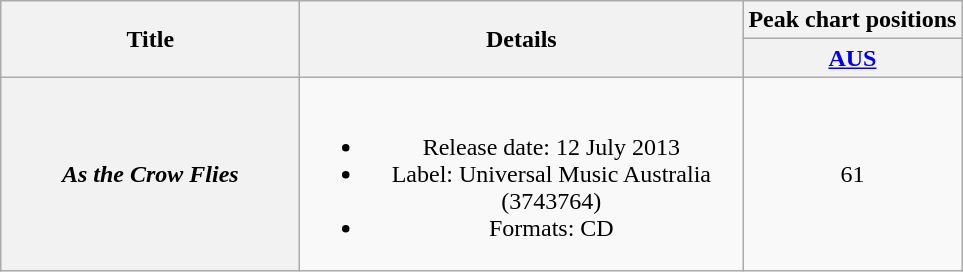<table class="wikitable plainrowheaders" style="text-align:center;">
<tr>
<th style="width:12em;" rowspan="2">Title</th>
<th style="width:18em;" rowspan="2">Details</th>
<th colspan="1">Peak chart positions</th>
</tr>
<tr>
<th scope="col"><a href='#'>AUS</a><br></th>
</tr>
<tr>
<th scope="row"><em>As the Crow Flies</em></th>
<td><br><ul><li>Release date: 12 July 2013</li><li>Label: Universal Music Australia (3743764)</li><li>Formats: CD</li></ul></td>
<td>61</td>
</tr>
</table>
